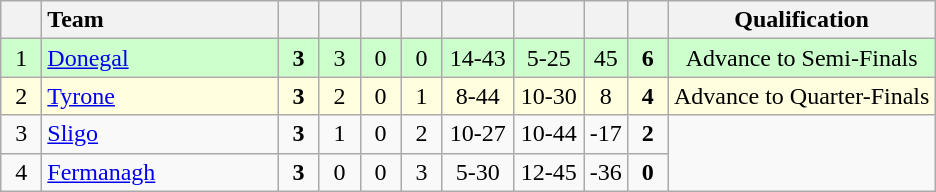<table class="wikitable" style="text-align:center">
<tr>
<th width=20></th>
<th width=150 style="text-align:left;">Team</th>
<th width=20></th>
<th width=20></th>
<th width=20></th>
<th width=20></th>
<th width=40></th>
<th width=40></th>
<th width=20></th>
<th width=20></th>
<th>Qualification</th>
</tr>
<tr align="center" style="background:#ccffcc;">
<td>1</td>
<td style="text-align:left"> <a href='#'>Donegal</a></td>
<td><strong>3</strong></td>
<td>3</td>
<td>0</td>
<td>0</td>
<td>14-43</td>
<td>5-25</td>
<td>45</td>
<td><strong>6</strong></td>
<td>Advance to Semi-Finals</td>
</tr>
<tr align="center" style="background:#FFFFE0;">
<td>2</td>
<td style="text-align:left"> <a href='#'>Tyrone</a></td>
<td><strong>3</strong></td>
<td>2</td>
<td>0</td>
<td>1</td>
<td>8-44</td>
<td>10-30</td>
<td>8</td>
<td><strong>4</strong></td>
<td>Advance to Quarter-Finals</td>
</tr>
<tr align="center">
<td>3</td>
<td style="text-align:left"> <a href='#'>Sligo</a></td>
<td><strong>3</strong></td>
<td>1</td>
<td>0</td>
<td>2</td>
<td>10-27</td>
<td>10-44</td>
<td>-17</td>
<td><strong>2</strong></td>
<td rowspan="2"></td>
</tr>
<tr align="center">
<td>4</td>
<td style="text-align:left"> <a href='#'>Fermanagh</a></td>
<td><strong>3</strong></td>
<td>0</td>
<td>0</td>
<td>3</td>
<td>5-30</td>
<td>12-45</td>
<td>-36</td>
<td><strong>0</strong></td>
</tr>
</table>
